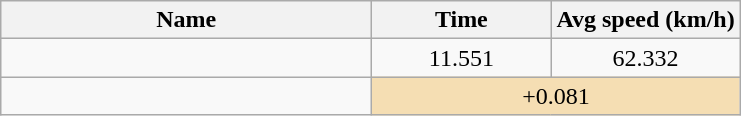<table class="wikitable" style="text-align:center;">
<tr>
<th style="width:15em">Name</th>
<th style="width:7em">Time</th>
<th>Avg speed (km/h)</th>
</tr>
<tr>
<td align=left></td>
<td>11.551</td>
<td>62.332</td>
</tr>
<tr>
<td align=left></td>
<td bgcolor=wheat colspan=2>+0.081</td>
</tr>
</table>
